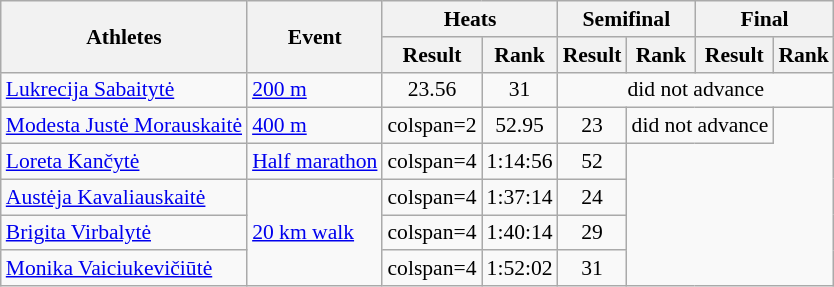<table class="wikitable" border="1" style="font-size:90%">
<tr>
<th rowspan="2">Athletes</th>
<th rowspan="2">Event</th>
<th colspan="2">Heats</th>
<th colspan="2">Semifinal</th>
<th colspan="2">Final</th>
</tr>
<tr>
<th>Result</th>
<th>Rank</th>
<th>Result</th>
<th>Rank</th>
<th>Result</th>
<th>Rank</th>
</tr>
<tr align=center>
<td align=left><a href='#'>Lukrecija Sabaitytė</a></td>
<td align=left><a href='#'>200 m</a></td>
<td>23.56</td>
<td>31</td>
<td align=center colspan=4>did not advance</td>
</tr>
<tr align=center>
<td align=left><a href='#'>Modesta Justė Morauskaitė</a></td>
<td align=left><a href='#'>400 m</a></td>
<td>colspan=2 </td>
<td>52.95</td>
<td>23</td>
<td align=center colspan=2>did not advance</td>
</tr>
<tr align=center>
<td align=left><a href='#'>Loreta Kančytė</a></td>
<td align=left><a href='#'>Half marathon</a></td>
<td>colspan=4 </td>
<td>1:14:56</td>
<td>52</td>
</tr>
<tr align=center>
<td align=left><a href='#'>Austėja Kavaliauskaitė</a></td>
<td align=left rowspan=3><a href='#'>20 km walk</a></td>
<td>colspan=4 </td>
<td>1:37:14</td>
<td>24</td>
</tr>
<tr align=center>
<td align=left><a href='#'>Brigita Virbalytė</a></td>
<td>colspan=4 </td>
<td>1:40:14</td>
<td>29</td>
</tr>
<tr align=center>
<td align=left><a href='#'>Monika Vaiciukevičiūtė</a></td>
<td>colspan=4 </td>
<td>1:52:02</td>
<td>31</td>
</tr>
</table>
